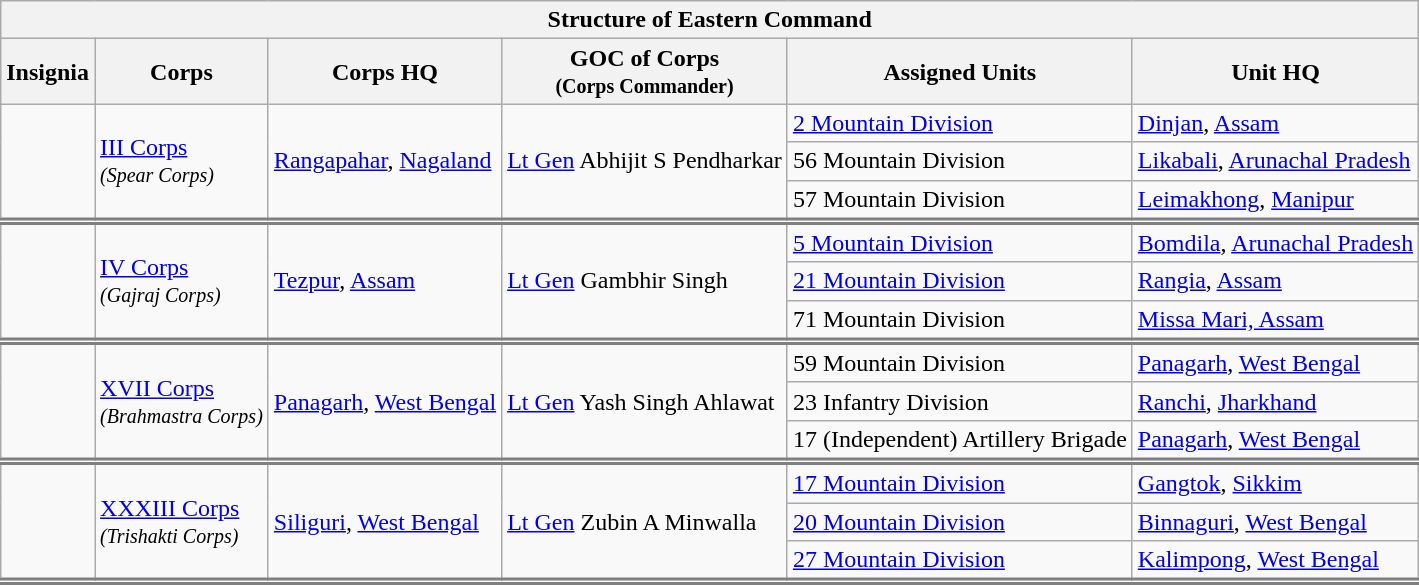<table class="wikitable">
<tr>
<th colspan="6">Structure of Eastern Command</th>
</tr>
<tr>
<th>Insignia</th>
<th>Corps</th>
<th>Corps HQ</th>
<th>GOC of Corps<br><small>(Corps Commander)</small></th>
<th>Assigned Units</th>
<th>Unit HQ</th>
</tr>
<tr>
<td rowspan="3"></td>
<td rowspan="3"><a href='#'>III Corps</a><br><em><small>(Spear Corps)</small></em></td>
<td rowspan="3"><a href='#'>Rangapahar</a>, <a href='#'>Nagaland</a></td>
<td rowspan="3"><a href='#'>Lt Gen</a> Abhijit S Pendharkar</td>
<td><a href='#'>2 Mountain Division</a></td>
<td><a href='#'>Dinjan</a>, <a href='#'>Assam</a></td>
</tr>
<tr>
<td>56 Mountain Division</td>
<td><a href='#'>Likabali</a>, <a href='#'>Arunachal Pradesh</a></td>
</tr>
<tr style="border-bottom: double 5px grey">
<td>57 Mountain Division</td>
<td><a href='#'>Leimakhong</a>, <a href='#'>Manipur</a></td>
</tr>
<tr>
<td rowspan="3"></td>
<td rowspan="3"><a href='#'>IV Corps</a><br><em><small>(Gajraj Corps)</small></em></td>
<td rowspan="3"><a href='#'>Tezpur</a>, <a href='#'>Assam</a></td>
<td rowspan="3"><a href='#'>Lt Gen</a> Gambhir Singh</td>
<td><a href='#'>5 Mountain Division</a></td>
<td><a href='#'>Bomdila</a>, <a href='#'>Arunachal Pradesh</a></td>
</tr>
<tr>
<td><a href='#'>21 Mountain Division</a></td>
<td><a href='#'>Rangia</a>, <a href='#'>Assam</a></td>
</tr>
<tr style="border-bottom: double 5px grey">
<td>71 Mountain Division</td>
<td><a href='#'>Missa Mari, Assam</a></td>
</tr>
<tr>
<td rowspan="3"></td>
<td rowspan="3"><a href='#'>XVII Corps</a><br><em><small>(Brahmastra Corps)</small></em></td>
<td rowspan="3"><a href='#'>Panagarh</a>, <a href='#'>West Bengal</a></td>
<td rowspan="3"><a href='#'>Lt Gen</a> Yash Singh Ahlawat</td>
<td>59 Mountain Division</td>
<td><a href='#'>Panagarh</a>, <a href='#'>West Bengal</a></td>
</tr>
<tr>
<td>23 Infantry Division</td>
<td><a href='#'>Ranchi</a>, <a href='#'>Jharkhand</a></td>
</tr>
<tr style="border-bottom: double 5px grey">
<td>17 (Independent) Artillery Brigade</td>
<td><a href='#'>Panagarh</a>, <a href='#'>West Bengal</a></td>
</tr>
<tr>
<td rowspan="3"></td>
<td rowspan="3"><a href='#'>XXXIII Corps</a><br><em><small>(Trishakti Corps)</small></em></td>
<td rowspan="3"><a href='#'>Siliguri</a>, <a href='#'>West Bengal</a></td>
<td rowspan="3"><a href='#'>Lt Gen</a> Zubin A Minwalla</td>
<td><a href='#'>17 Mountain Division</a></td>
<td><a href='#'>Gangtok</a>, <a href='#'>Sikkim</a></td>
</tr>
<tr>
<td><a href='#'>20 Mountain Division</a></td>
<td><a href='#'>Binnaguri</a>, <a href='#'>West Bengal</a></td>
</tr>
<tr style="border-bottom: double 5px grey">
<td><a href='#'>27 Mountain Division</a></td>
<td><a href='#'>Kalimpong</a>, <a href='#'>West Bengal</a></td>
</tr>
</table>
